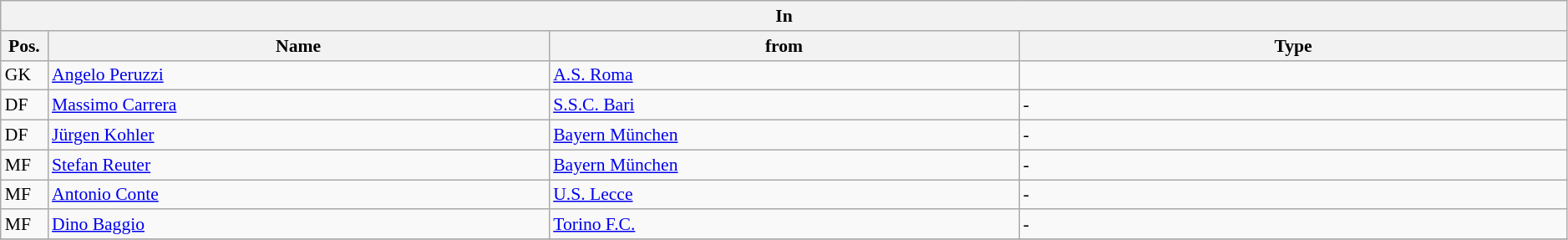<table class="wikitable" style="font-size:90%;width:99%;">
<tr>
<th colspan="4">In</th>
</tr>
<tr>
<th width=3%>Pos.</th>
<th width=32%>Name</th>
<th width=30%>from</th>
<th width=35%>Type</th>
</tr>
<tr>
<td>GK</td>
<td><a href='#'>Angelo Peruzzi</a></td>
<td><a href='#'>A.S. Roma</a></td>
<td></td>
</tr>
<tr>
<td>DF</td>
<td><a href='#'>Massimo Carrera</a></td>
<td><a href='#'>S.S.C. Bari</a></td>
<td>-</td>
</tr>
<tr>
<td>DF</td>
<td><a href='#'>Jürgen Kohler</a></td>
<td><a href='#'>Bayern München</a></td>
<td>-</td>
</tr>
<tr>
<td>MF</td>
<td><a href='#'>Stefan Reuter</a></td>
<td><a href='#'>Bayern München</a></td>
<td>-</td>
</tr>
<tr>
<td>MF</td>
<td><a href='#'>Antonio Conte</a></td>
<td><a href='#'>U.S. Lecce</a></td>
<td>-</td>
</tr>
<tr>
<td>MF</td>
<td><a href='#'>Dino Baggio</a></td>
<td><a href='#'>Torino F.C.</a></td>
<td>-</td>
</tr>
<tr>
</tr>
</table>
